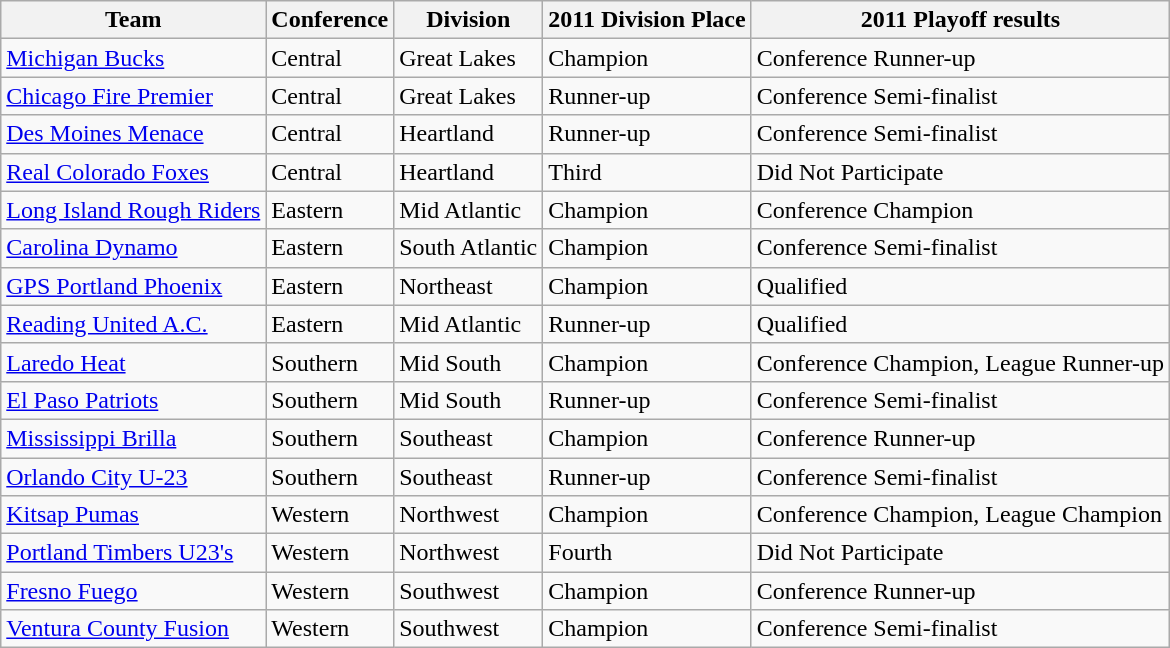<table class="wikitable">
<tr>
<th>Team</th>
<th>Conference</th>
<th>Division</th>
<th>2011 Division Place</th>
<th>2011 Playoff results</th>
</tr>
<tr>
<td><a href='#'>Michigan Bucks</a></td>
<td>Central</td>
<td>Great Lakes</td>
<td>Champion</td>
<td>Conference Runner-up</td>
</tr>
<tr>
<td><a href='#'>Chicago Fire Premier</a></td>
<td>Central</td>
<td>Great Lakes</td>
<td>Runner-up</td>
<td>Conference Semi-finalist</td>
</tr>
<tr>
<td><a href='#'>Des Moines Menace</a></td>
<td>Central</td>
<td>Heartland</td>
<td>Runner-up</td>
<td>Conference Semi-finalist</td>
</tr>
<tr>
<td><a href='#'>Real Colorado Foxes</a></td>
<td>Central</td>
<td>Heartland</td>
<td>Third</td>
<td>Did Not Participate</td>
</tr>
<tr>
<td><a href='#'>Long Island Rough Riders</a></td>
<td>Eastern</td>
<td>Mid Atlantic</td>
<td>Champion</td>
<td>Conference Champion</td>
</tr>
<tr>
<td><a href='#'>Carolina Dynamo</a></td>
<td>Eastern</td>
<td>South Atlantic</td>
<td>Champion</td>
<td>Conference Semi-finalist</td>
</tr>
<tr>
<td><a href='#'>GPS Portland Phoenix</a></td>
<td>Eastern</td>
<td>Northeast</td>
<td>Champion</td>
<td>Qualified</td>
</tr>
<tr>
<td><a href='#'>Reading United A.C.</a></td>
<td>Eastern</td>
<td>Mid Atlantic</td>
<td>Runner-up</td>
<td>Qualified</td>
</tr>
<tr>
<td><a href='#'>Laredo Heat</a></td>
<td>Southern</td>
<td>Mid South</td>
<td>Champion</td>
<td>Conference Champion, League Runner-up</td>
</tr>
<tr>
<td><a href='#'>El Paso Patriots</a></td>
<td>Southern</td>
<td>Mid South</td>
<td>Runner-up</td>
<td>Conference Semi-finalist</td>
</tr>
<tr>
<td><a href='#'>Mississippi Brilla</a></td>
<td>Southern</td>
<td>Southeast</td>
<td>Champion</td>
<td>Conference Runner-up</td>
</tr>
<tr>
<td><a href='#'>Orlando City U-23</a></td>
<td>Southern</td>
<td>Southeast</td>
<td>Runner-up</td>
<td>Conference Semi-finalist</td>
</tr>
<tr>
<td><a href='#'>Kitsap Pumas</a></td>
<td>Western</td>
<td>Northwest</td>
<td>Champion</td>
<td>Conference Champion, League Champion</td>
</tr>
<tr>
<td><a href='#'>Portland Timbers U23's</a></td>
<td>Western</td>
<td>Northwest</td>
<td>Fourth</td>
<td>Did Not Participate</td>
</tr>
<tr>
<td><a href='#'>Fresno Fuego</a></td>
<td>Western</td>
<td>Southwest</td>
<td>Champion</td>
<td>Conference Runner-up</td>
</tr>
<tr>
<td><a href='#'>Ventura County Fusion</a></td>
<td>Western</td>
<td>Southwest</td>
<td>Champion</td>
<td>Conference Semi-finalist</td>
</tr>
</table>
